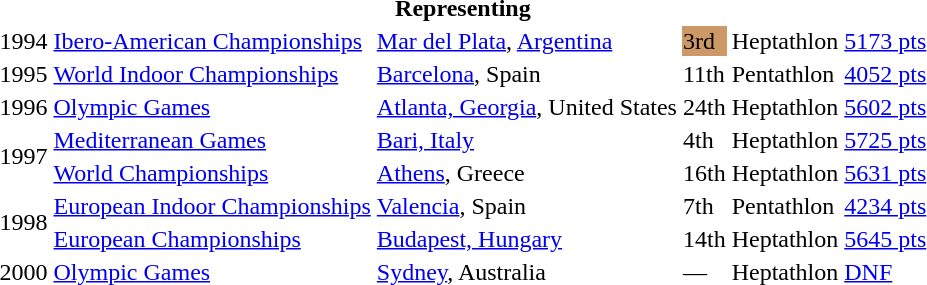<table>
<tr>
<th colspan="6">Representing </th>
</tr>
<tr>
<td>1994</td>
<td><a href='#'>Ibero-American Championships</a></td>
<td><a href='#'>Mar del Plata</a>, <a href='#'>Argentina</a></td>
<td bgcolor="cc9966">3rd</td>
<td>Heptathlon</td>
<td><a href='#'>5173 pts</a></td>
</tr>
<tr>
<td>1995</td>
<td><a href='#'>World Indoor Championships</a></td>
<td><a href='#'>Barcelona</a>, Spain</td>
<td>11th</td>
<td>Pentathlon</td>
<td><a href='#'>4052 pts</a></td>
</tr>
<tr>
<td>1996</td>
<td><a href='#'>Olympic Games</a></td>
<td><a href='#'>Atlanta, Georgia</a>, United States</td>
<td>24th</td>
<td>Heptathlon</td>
<td><a href='#'>5602 pts</a></td>
</tr>
<tr>
<td rowspan=2>1997</td>
<td><a href='#'>Mediterranean Games</a></td>
<td><a href='#'>Bari, Italy</a></td>
<td>4th</td>
<td>Heptathlon</td>
<td><a href='#'>5725 pts</a></td>
</tr>
<tr>
<td><a href='#'>World Championships</a></td>
<td><a href='#'>Athens</a>, Greece</td>
<td>16th</td>
<td>Heptathlon</td>
<td><a href='#'>5631 pts</a></td>
</tr>
<tr>
<td rowspan=2>1998</td>
<td><a href='#'>European Indoor Championships</a></td>
<td><a href='#'>Valencia</a>, Spain</td>
<td>7th</td>
<td>Pentathlon</td>
<td><a href='#'>4234 pts</a></td>
</tr>
<tr>
<td><a href='#'>European Championships</a></td>
<td><a href='#'>Budapest, Hungary</a></td>
<td>14th</td>
<td>Heptathlon</td>
<td><a href='#'>5645 pts</a></td>
</tr>
<tr>
<td>2000</td>
<td><a href='#'>Olympic Games</a></td>
<td><a href='#'>Sydney</a>, Australia</td>
<td>—</td>
<td>Heptathlon</td>
<td><a href='#'>DNF</a></td>
</tr>
</table>
